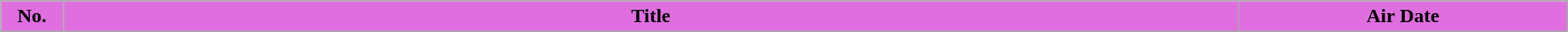<table class="wikitable plainrowheaders" style="width:100%; background:#FFFFFF;">
<tr>
<th style="background:#DF6FDF; width:4%">No.</th>
<th style="background:#DF6FDF">Title</th>
<th style="background:#DF6FDF; width:21%">Air Date<br>











</th>
</tr>
</table>
